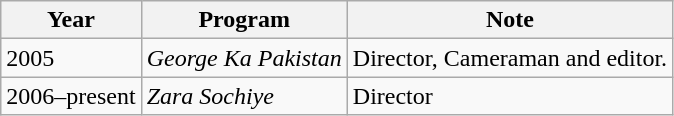<table class="wikitable">
<tr>
<th>Year</th>
<th>Program</th>
<th>Note</th>
</tr>
<tr>
<td>2005</td>
<td><em>George Ka Pakistan</em></td>
<td>Director, Cameraman and editor.</td>
</tr>
<tr>
<td>2006–present</td>
<td><em>Zara Sochiye</em></td>
<td>Director</td>
</tr>
</table>
